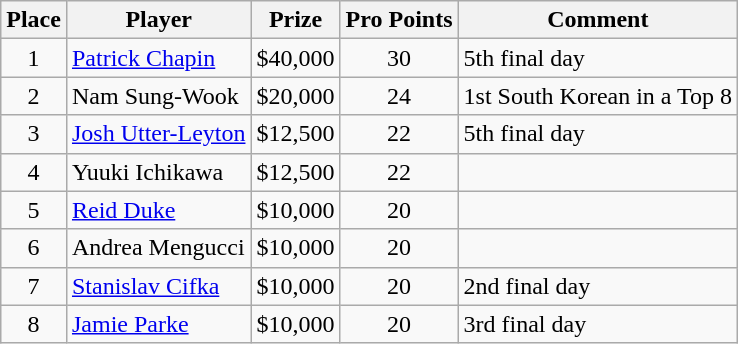<table class="wikitable">
<tr>
<th>Place</th>
<th>Player</th>
<th>Prize</th>
<th>Pro Points</th>
<th>Comment</th>
</tr>
<tr>
<td align=center>1</td>
<td> <a href='#'>Patrick Chapin</a></td>
<td align=center>$40,000</td>
<td align=center>30</td>
<td>5th final day</td>
</tr>
<tr>
<td align=center>2</td>
<td> Nam Sung-Wook</td>
<td align=center>$20,000</td>
<td align=center>24</td>
<td>1st South Korean in a Top 8</td>
</tr>
<tr>
<td align=center>3</td>
<td> <a href='#'>Josh Utter-Leyton</a></td>
<td align=center>$12,500</td>
<td align=center>22</td>
<td>5th final day</td>
</tr>
<tr>
<td align=center>4</td>
<td> Yuuki Ichikawa</td>
<td align=center>$12,500</td>
<td align=center>22</td>
<td></td>
</tr>
<tr>
<td align=center>5</td>
<td> <a href='#'>Reid Duke</a></td>
<td align=center>$10,000</td>
<td align=center>20</td>
<td></td>
</tr>
<tr>
<td align=center>6</td>
<td> Andrea Mengucci</td>
<td align=center>$10,000</td>
<td align=center>20</td>
<td></td>
</tr>
<tr>
<td align=center>7</td>
<td> <a href='#'>Stanislav Cifka</a></td>
<td align=center>$10,000</td>
<td align=center>20</td>
<td>2nd final day</td>
</tr>
<tr>
<td align=center>8</td>
<td> <a href='#'>Jamie Parke</a></td>
<td align=center>$10,000</td>
<td align=center>20</td>
<td>3rd final day</td>
</tr>
</table>
